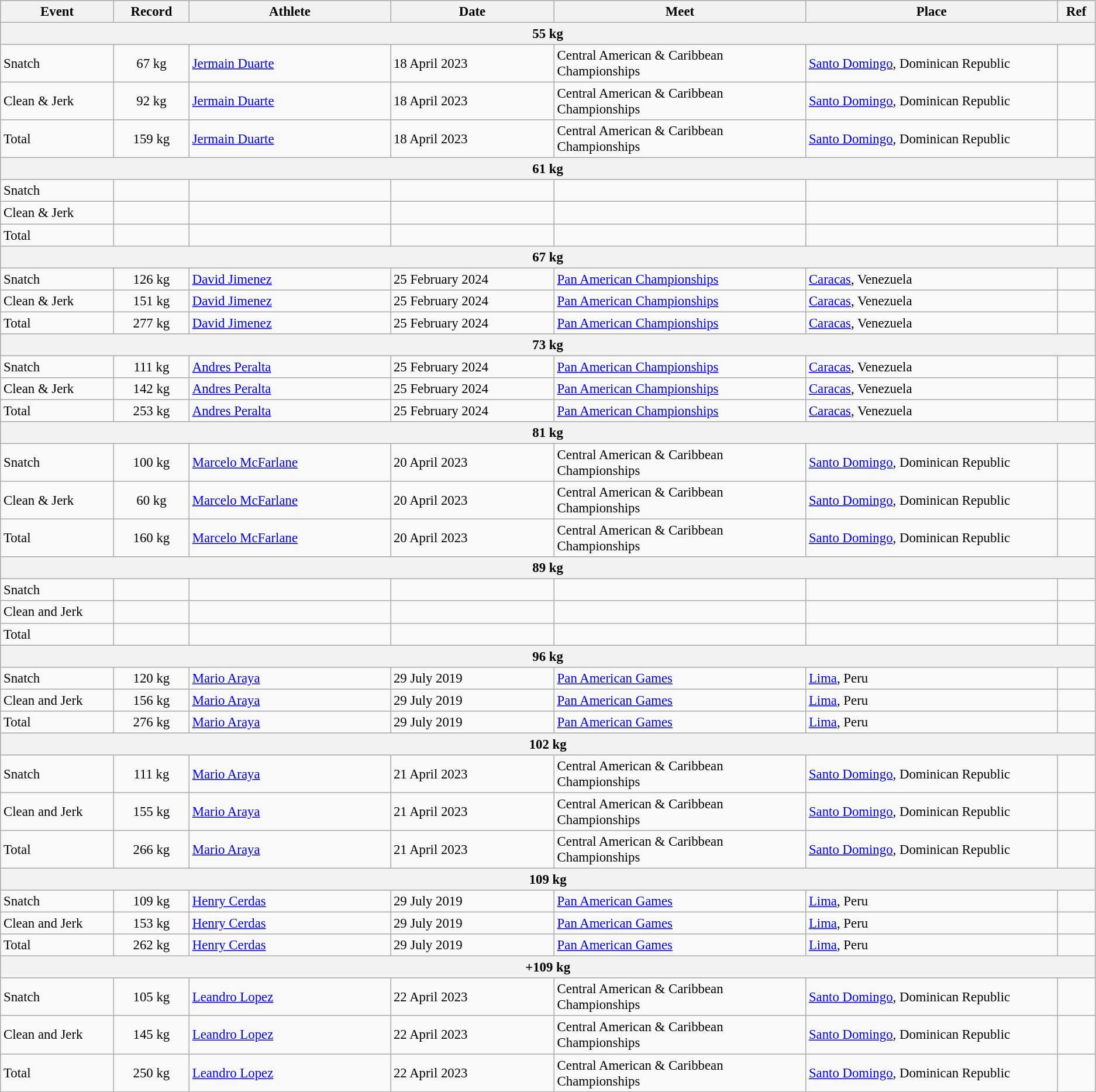<table class="wikitable" style="font-size:95%;">
<tr>
<th width=9%>Event</th>
<th width=6%>Record</th>
<th width=16%>Athlete</th>
<th width=13%>Date</th>
<th width=20%>Meet</th>
<th width=20%>Place</th>
<th width=3%>Ref</th>
</tr>
<tr bgcolor="#DDDDDD">
<th colspan="7">55 kg</th>
</tr>
<tr>
<td>Snatch</td>
<td align="center">67 kg</td>
<td><a href='#'>Jermain Duarte</a></td>
<td>18 April 2023</td>
<td>Central American & Caribbean Championships</td>
<td><a href='#'>Santo Domingo</a>, Dominican Republic</td>
<td></td>
</tr>
<tr>
<td>Clean & Jerk</td>
<td align="center">92 kg</td>
<td><a href='#'>Jermain Duarte</a></td>
<td>18 April 2023</td>
<td>Central American & Caribbean Championships</td>
<td><a href='#'>Santo Domingo</a>, Dominican Republic</td>
<td></td>
</tr>
<tr>
<td>Total</td>
<td align="center">159 kg</td>
<td><a href='#'>Jermain Duarte</a></td>
<td>18 April 2023</td>
<td>Central American & Caribbean Championships</td>
<td><a href='#'>Santo Domingo</a>, Dominican Republic</td>
<td></td>
</tr>
<tr bgcolor="#DDDDDD">
<th colspan="7">61 kg</th>
</tr>
<tr>
<td>Snatch</td>
<td align="center"></td>
<td></td>
<td></td>
<td></td>
<td></td>
<td></td>
</tr>
<tr>
<td>Clean & Jerk</td>
<td align="center"></td>
<td></td>
<td></td>
<td></td>
<td></td>
<td></td>
</tr>
<tr>
<td>Total</td>
<td align="center"></td>
<td></td>
<td></td>
<td></td>
<td></td>
<td></td>
</tr>
<tr bgcolor="#DDDDDD">
<th colspan="7">67 kg</th>
</tr>
<tr>
<td>Snatch</td>
<td align="center">126 kg</td>
<td><a href='#'>David Jimenez</a></td>
<td>25 February 2024</td>
<td><a href='#'>Pan American Championships</a></td>
<td><a href='#'>Caracas</a>, Venezuela</td>
<td></td>
</tr>
<tr>
<td>Clean & Jerk</td>
<td align="center">151 kg</td>
<td><a href='#'>David Jimenez</a></td>
<td>25 February 2024</td>
<td><a href='#'>Pan American Championships</a></td>
<td><a href='#'>Caracas</a>, Venezuela</td>
<td></td>
</tr>
<tr>
<td>Total</td>
<td align="center">277 kg</td>
<td><a href='#'>David Jimenez</a></td>
<td>25 February 2024</td>
<td><a href='#'>Pan American Championships</a></td>
<td><a href='#'>Caracas</a>, Venezuela</td>
<td></td>
</tr>
<tr bgcolor="#DDDDDD">
<th colspan="7">73 kg</th>
</tr>
<tr>
<td>Snatch</td>
<td align="center">111 kg</td>
<td><a href='#'>Andres Peralta</a></td>
<td>25 February 2024</td>
<td><a href='#'>Pan American Championships</a></td>
<td><a href='#'>Caracas</a>, Venezuela</td>
<td></td>
</tr>
<tr>
<td>Clean & Jerk</td>
<td align="center">142 kg</td>
<td><a href='#'>Andres Peralta</a></td>
<td>25 February 2024</td>
<td><a href='#'>Pan American Championships</a></td>
<td><a href='#'>Caracas</a>, Venezuela</td>
<td></td>
</tr>
<tr>
<td>Total</td>
<td align="center">253 kg</td>
<td><a href='#'>Andres Peralta</a></td>
<td>25 February 2024</td>
<td><a href='#'>Pan American Championships</a></td>
<td><a href='#'>Caracas</a>, Venezuela</td>
<td></td>
</tr>
<tr bgcolor="#DDDDDD">
<th colspan="7">81 kg</th>
</tr>
<tr>
<td>Snatch</td>
<td align="center">100 kg</td>
<td><a href='#'>Marcelo McFarlane</a></td>
<td>20 April 2023</td>
<td>Central American & Caribbean Championships</td>
<td><a href='#'>Santo Domingo</a>, Dominican Republic</td>
<td></td>
</tr>
<tr>
<td>Clean & Jerk</td>
<td align="center">60 kg</td>
<td><a href='#'>Marcelo McFarlane</a></td>
<td>20 April 2023</td>
<td>Central American & Caribbean Championships</td>
<td><a href='#'>Santo Domingo</a>, Dominican Republic</td>
<td></td>
</tr>
<tr>
<td>Total</td>
<td align="center">160 kg</td>
<td><a href='#'>Marcelo McFarlane</a></td>
<td>20 April 2023</td>
<td>Central American & Caribbean Championships</td>
<td><a href='#'>Santo Domingo</a>, Dominican Republic</td>
<td></td>
</tr>
<tr bgcolor="#DDDDDD">
<th colspan="7">89 kg</th>
</tr>
<tr>
<td>Snatch</td>
<td align="center"></td>
<td></td>
<td></td>
<td></td>
<td></td>
<td></td>
</tr>
<tr>
<td>Clean and Jerk</td>
<td align="center"></td>
<td></td>
<td></td>
<td></td>
<td></td>
<td></td>
</tr>
<tr>
<td>Total</td>
<td align="center"></td>
<td></td>
<td></td>
<td></td>
<td></td>
<td></td>
</tr>
<tr bgcolor="#DDDDDD">
<th colspan="7">96 kg</th>
</tr>
<tr>
<td>Snatch</td>
<td align="center">120 kg</td>
<td><a href='#'>Mario Araya</a></td>
<td>29 July 2019</td>
<td><a href='#'>Pan American Games</a></td>
<td><a href='#'>Lima</a>, Peru</td>
<td></td>
</tr>
<tr>
<td>Clean and Jerk</td>
<td align="center">156 kg</td>
<td><a href='#'>Mario Araya</a></td>
<td>29 July 2019</td>
<td><a href='#'>Pan American Games</a></td>
<td><a href='#'>Lima</a>, Peru</td>
<td></td>
</tr>
<tr>
<td>Total</td>
<td align="center">276 kg</td>
<td><a href='#'>Mario Araya</a></td>
<td>29 July 2019</td>
<td><a href='#'>Pan American Games</a></td>
<td><a href='#'>Lima</a>, Peru</td>
<td></td>
</tr>
<tr bgcolor="#DDDDDD">
<th colspan="7">102 kg</th>
</tr>
<tr>
<td>Snatch</td>
<td align="center">111 kg</td>
<td><a href='#'>Mario Araya</a></td>
<td>21 April 2023</td>
<td>Central American & Caribbean Championships</td>
<td><a href='#'>Santo Domingo</a>, Dominican Republic</td>
<td></td>
</tr>
<tr>
<td>Clean and Jerk</td>
<td align="center">155 kg</td>
<td><a href='#'>Mario Araya</a></td>
<td>21 April 2023</td>
<td>Central American & Caribbean Championships</td>
<td><a href='#'>Santo Domingo</a>, Dominican Republic</td>
<td></td>
</tr>
<tr>
<td>Total</td>
<td align="center">266 kg</td>
<td><a href='#'>Mario Araya</a></td>
<td>21 April 2023</td>
<td>Central American & Caribbean Championships</td>
<td><a href='#'>Santo Domingo</a>, Dominican Republic</td>
<td></td>
</tr>
<tr bgcolor="#DDDDDD">
<th colspan="7">109 kg</th>
</tr>
<tr>
<td>Snatch</td>
<td align="center">109 kg</td>
<td><a href='#'>Henry Cerdas</a></td>
<td>29 July 2019</td>
<td><a href='#'>Pan American Games</a></td>
<td><a href='#'>Lima</a>, Peru</td>
<td></td>
</tr>
<tr>
<td>Clean and Jerk</td>
<td align="center">153 kg</td>
<td><a href='#'>Henry Cerdas</a></td>
<td>29 July 2019</td>
<td><a href='#'>Pan American Games</a></td>
<td><a href='#'>Lima</a>, Peru</td>
<td></td>
</tr>
<tr>
<td>Total</td>
<td align="center">262 kg</td>
<td><a href='#'>Henry Cerdas</a></td>
<td>29 July 2019</td>
<td><a href='#'>Pan American Games</a></td>
<td><a href='#'>Lima</a>, Peru</td>
<td></td>
</tr>
<tr bgcolor="#DDDDDD">
<th colspan="7">+109 kg</th>
</tr>
<tr>
<td>Snatch</td>
<td align="center">105 kg</td>
<td><a href='#'>Leandro Lopez</a></td>
<td>22 April 2023</td>
<td>Central American & Caribbean Championships</td>
<td><a href='#'>Santo Domingo</a>, Dominican Republic</td>
<td></td>
</tr>
<tr>
<td>Clean and Jerk</td>
<td align="center">145 kg</td>
<td><a href='#'>Leandro Lopez</a></td>
<td>22 April 2023</td>
<td>Central American & Caribbean Championships</td>
<td><a href='#'>Santo Domingo</a>, Dominican Republic</td>
<td></td>
</tr>
<tr>
<td>Total</td>
<td align="center">250 kg</td>
<td><a href='#'>Leandro Lopez</a></td>
<td>22 April 2023</td>
<td>Central American & Caribbean Championships</td>
<td><a href='#'>Santo Domingo</a>, Dominican Republic</td>
<td></td>
</tr>
</table>
